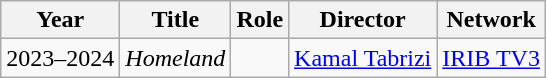<table class="wikitable sortable">
<tr>
<th>Year</th>
<th>Title</th>
<th>Role</th>
<th>Director</th>
<th>Network</th>
</tr>
<tr>
<td>2023–2024</td>
<td><em>Homeland</em></td>
<td></td>
<td><a href='#'>Kamal Tabrizi</a></td>
<td><a href='#'>IRIB TV3</a></td>
</tr>
</table>
